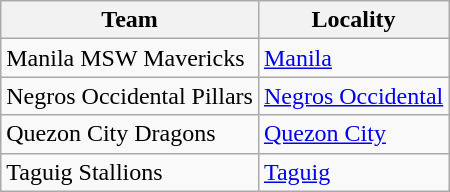<table class="wikitable" style="text-align:left">
<tr>
<th>Team</th>
<th>Locality</th>
</tr>
<tr>
<td>Manila MSW Mavericks</td>
<td><a href='#'>Manila</a></td>
</tr>
<tr>
<td>Negros Occidental Pillars</td>
<td><a href='#'>Negros Occidental</a></td>
</tr>
<tr>
<td>Quezon City Dragons</td>
<td><a href='#'>Quezon City</a></td>
</tr>
<tr>
<td>Taguig Stallions</td>
<td><a href='#'>Taguig</a></td>
</tr>
</table>
